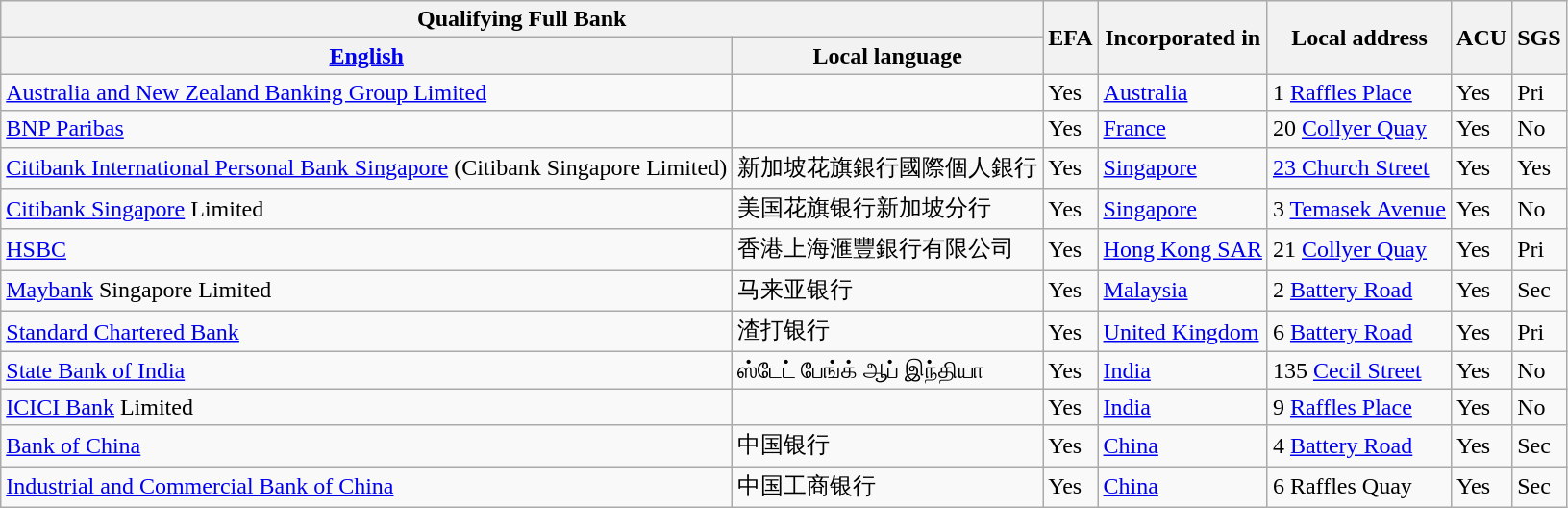<table class="wikitable">
<tr>
<th colspan="2">Qualifying Full Bank</th>
<th rowspan="2">EFA</th>
<th rowspan="2">Incorporated in</th>
<th rowspan="2">Local address</th>
<th rowspan="2">ACU</th>
<th rowspan="2">SGS</th>
</tr>
<tr>
<th><a href='#'>English</a></th>
<th>Local language</th>
</tr>
<tr>
<td><a href='#'>Australia and New Zealand Banking Group Limited</a></td>
<td> </td>
<td>Yes</td>
<td><a href='#'>Australia</a></td>
<td>1 <a href='#'>Raffles Place</a></td>
<td>Yes</td>
<td>Pri</td>
</tr>
<tr>
<td><a href='#'>BNP Paribas</a></td>
<td> </td>
<td>Yes</td>
<td><a href='#'>France</a></td>
<td>20 <a href='#'>Collyer Quay</a></td>
<td>Yes</td>
<td>No</td>
</tr>
<tr>
<td><a href='#'>Citibank International Personal Bank Singapore</a> (Citibank Singapore Limited)</td>
<td>新加坡花旗銀行國際個人銀行</td>
<td>Yes</td>
<td><a href='#'>Singapore</a></td>
<td><a href='#'>23 Church Street</a></td>
<td>Yes</td>
<td>Yes</td>
</tr>
<tr>
<td><a href='#'>Citibank Singapore</a> Limited</td>
<td>美国花旗银行新加坡分行</td>
<td>Yes</td>
<td><a href='#'>Singapore</a></td>
<td>3 <a href='#'>Temasek Avenue</a></td>
<td>Yes</td>
<td>No</td>
</tr>
<tr>
<td><a href='#'>HSBC</a></td>
<td>香港上海滙豐銀行有限公司</td>
<td>Yes</td>
<td><a href='#'>Hong Kong SAR</a></td>
<td>21 <a href='#'>Collyer Quay</a></td>
<td>Yes</td>
<td>Pri</td>
</tr>
<tr>
<td><a href='#'>Maybank</a> Singapore Limited</td>
<td>马来亚银行</td>
<td>Yes</td>
<td><a href='#'>Malaysia</a></td>
<td>2 <a href='#'>Battery Road</a></td>
<td>Yes</td>
<td>Sec</td>
</tr>
<tr>
<td><a href='#'>Standard Chartered Bank</a></td>
<td>渣打银行</td>
<td>Yes</td>
<td><a href='#'>United Kingdom</a></td>
<td>6 <a href='#'>Battery Road</a></td>
<td>Yes</td>
<td>Pri</td>
</tr>
<tr>
<td><a href='#'>State Bank of India</a></td>
<td>ஸ்டேட் பேங்க் ஆப்  இந்தியா</td>
<td>Yes</td>
<td><a href='#'>India</a></td>
<td>135 <a href='#'>Cecil Street</a></td>
<td>Yes</td>
<td>No</td>
</tr>
<tr>
<td><a href='#'>ICICI Bank</a> Limited</td>
<td> </td>
<td>Yes</td>
<td><a href='#'>India</a></td>
<td>9 <a href='#'>Raffles Place</a></td>
<td>Yes</td>
<td>No</td>
</tr>
<tr>
<td><a href='#'>Bank of China</a></td>
<td>中国银行</td>
<td>Yes</td>
<td><a href='#'>China</a></td>
<td>4 <a href='#'>Battery Road</a></td>
<td>Yes</td>
<td>Sec</td>
</tr>
<tr>
<td><a href='#'>Industrial and Commercial Bank of China</a></td>
<td>中国工商银行</td>
<td>Yes</td>
<td><a href='#'>China</a></td>
<td>6 Raffles Quay</td>
<td>Yes</td>
<td>Sec</td>
</tr>
</table>
